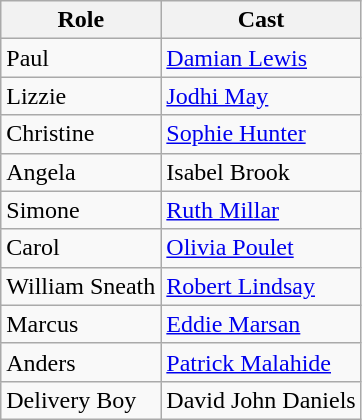<table class="wikitable">
<tr>
<th>Role</th>
<th>Cast</th>
</tr>
<tr>
<td>Paul</td>
<td><a href='#'>Damian Lewis</a></td>
</tr>
<tr>
<td>Lizzie</td>
<td><a href='#'>Jodhi May</a></td>
</tr>
<tr>
<td>Christine</td>
<td><a href='#'>Sophie Hunter</a></td>
</tr>
<tr>
<td>Angela</td>
<td>Isabel Brook</td>
</tr>
<tr>
<td>Simone</td>
<td><a href='#'>Ruth Millar</a></td>
</tr>
<tr>
<td>Carol</td>
<td><a href='#'>Olivia Poulet</a></td>
</tr>
<tr>
<td>William Sneath</td>
<td><a href='#'>Robert Lindsay</a></td>
</tr>
<tr>
<td>Marcus</td>
<td><a href='#'>Eddie Marsan</a></td>
</tr>
<tr>
<td>Anders</td>
<td><a href='#'>Patrick Malahide</a></td>
</tr>
<tr>
<td>Delivery Boy</td>
<td>David John Daniels</td>
</tr>
</table>
